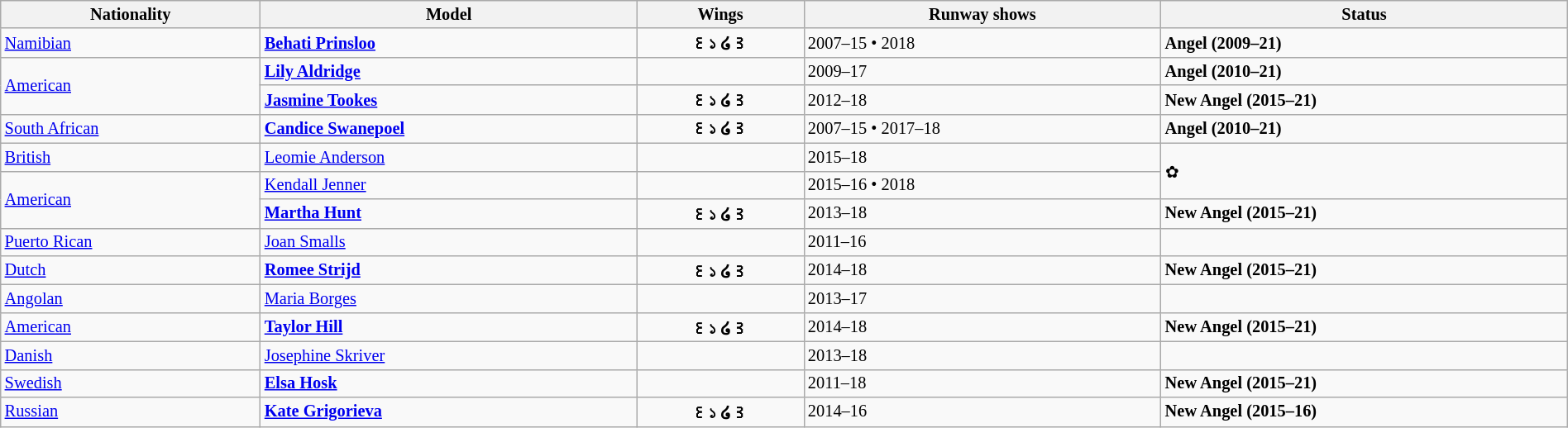<table class="sortable wikitable"  style="font-size:85%; width:100%;">
<tr>
<th>Nationality</th>
<th>Model</th>
<th>Wings</th>
<th>Runway shows</th>
<th>Status</th>
</tr>
<tr>
<td> <a href='#'>Namibian</a></td>
<td><strong><a href='#'>Behati Prinsloo</a></strong></td>
<td align="center"><strong>꒰১ ໒꒱</strong></td>
<td>2007–15 • 2018</td>
<td><strong> Angel (2009–21)</strong></td>
</tr>
<tr>
<td rowspan="2"> <a href='#'>American</a></td>
<td><strong><a href='#'>Lily Aldridge</a></strong></td>
<td></td>
<td>2009–17</td>
<td><strong> Angel (2010–21)</strong></td>
</tr>
<tr>
<td><strong><a href='#'>Jasmine Tookes</a></strong></td>
<td align="center"><strong>꒰১ ໒꒱</strong></td>
<td>2012–18</td>
<td><strong>New  Angel (2015–21)</strong></td>
</tr>
<tr>
<td> <a href='#'>South African</a></td>
<td><strong><a href='#'>Candice Swanepoel</a></strong></td>
<td align="center"><strong>꒰১ ໒꒱</strong></td>
<td>2007–15 • 2017–18</td>
<td><strong> Angel (2010–21)</strong></td>
</tr>
<tr>
<td> <a href='#'>British</a></td>
<td><a href='#'>Leomie Anderson</a></td>
<td></td>
<td>2015–18</td>
<td rowspan="2">✿</td>
</tr>
<tr>
<td rowspan="2"> <a href='#'>American</a></td>
<td><a href='#'>Kendall Jenner</a></td>
<td></td>
<td>2015–16 • 2018</td>
</tr>
<tr>
<td><strong><a href='#'>Martha Hunt</a></strong></td>
<td align="center"><strong>꒰১ ໒꒱</strong></td>
<td>2013–18</td>
<td><strong>New  Angel (2015–21)</strong></td>
</tr>
<tr>
<td> <a href='#'>Puerto Rican</a></td>
<td><a href='#'>Joan Smalls</a></td>
<td></td>
<td>2011–16</td>
<td></td>
</tr>
<tr>
<td> <a href='#'>Dutch</a></td>
<td><strong><a href='#'>Romee Strijd</a></strong></td>
<td align="center"><strong>꒰১ ໒꒱</strong></td>
<td>2014–18</td>
<td><strong>New  Angel (2015–21)</strong></td>
</tr>
<tr>
<td> <a href='#'>Angolan</a></td>
<td><a href='#'>Maria Borges</a></td>
<td></td>
<td>2013–17</td>
<td></td>
</tr>
<tr>
<td> <a href='#'>American</a></td>
<td><a href='#'><strong>Taylor Hill</strong></a></td>
<td align="center"><strong>꒰১ ໒꒱</strong></td>
<td>2014–18</td>
<td><strong>New  Angel (2015–21)</strong></td>
</tr>
<tr>
<td> <a href='#'>Danish</a></td>
<td><a href='#'>Josephine Skriver</a></td>
<td></td>
<td>2013–18</td>
<td></td>
</tr>
<tr>
<td> <a href='#'>Swedish</a></td>
<td><strong><a href='#'>Elsa Hosk</a></strong></td>
<td></td>
<td>2011–18</td>
<td><strong>New  Angel (2015–21)</strong></td>
</tr>
<tr>
<td> <a href='#'>Russian</a></td>
<td><strong><a href='#'>Kate Grigorieva</a></strong></td>
<td align="center"><strong>꒰১ ໒꒱</strong></td>
<td>2014–16</td>
<td><strong>New  Angel (2015–16)</strong></td>
</tr>
</table>
